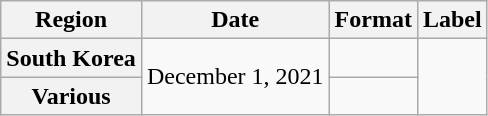<table class="wikitable plainrowheaders" style="text-align:center">
<tr>
<th scope="col">Region</th>
<th scope="col">Date</th>
<th scope="col">Format</th>
<th scope="col">Label</th>
</tr>
<tr>
<th scope="row">South Korea</th>
<td rowspan="2">December 1, 2021</td>
<td></td>
<td rowspan="2"></td>
</tr>
<tr>
<th scope="row">Various</th>
<td></td>
</tr>
</table>
